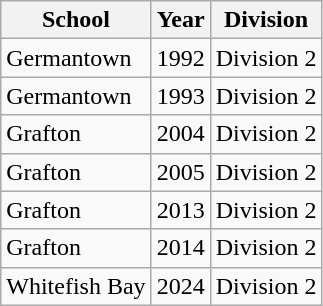<table class="wikitable">
<tr>
<th>School</th>
<th>Year</th>
<th>Division</th>
</tr>
<tr>
<td>Germantown</td>
<td>1992</td>
<td>Division 2</td>
</tr>
<tr>
<td>Germantown</td>
<td>1993</td>
<td>Division 2</td>
</tr>
<tr>
<td>Grafton</td>
<td>2004</td>
<td>Division 2</td>
</tr>
<tr>
<td>Grafton</td>
<td>2005</td>
<td>Division 2</td>
</tr>
<tr>
<td>Grafton</td>
<td>2013</td>
<td>Division 2</td>
</tr>
<tr>
<td>Grafton</td>
<td>2014</td>
<td>Division 2</td>
</tr>
<tr>
<td>Whitefish Bay</td>
<td>2024</td>
<td>Division 2</td>
</tr>
</table>
